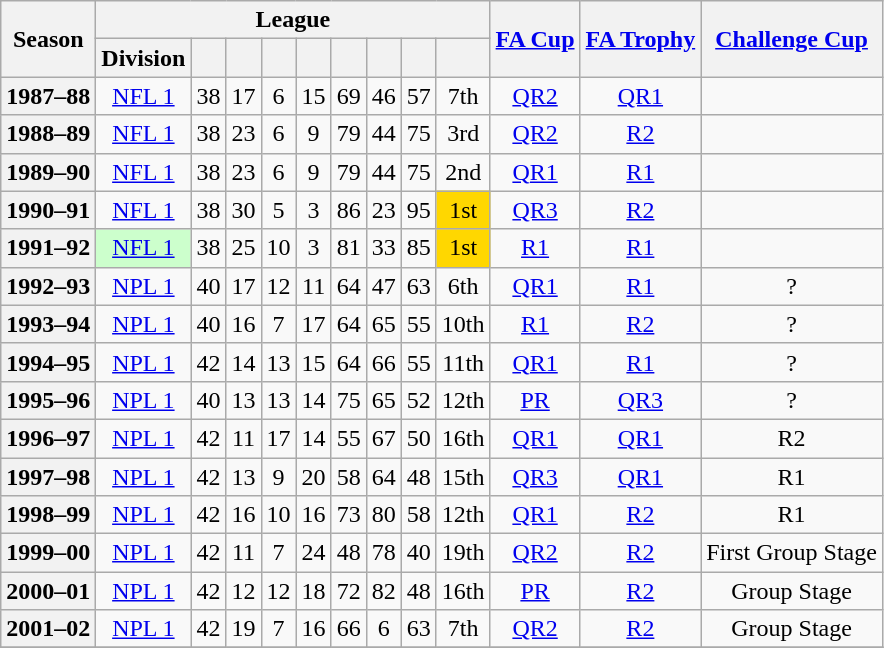<table class="wikitable" style="text-align: center">
<tr>
<th rowspan=2>Season</th>
<th colspan=9>League</th>
<th rowspan=2><a href='#'>FA Cup</a></th>
<th rowspan=2><a href='#'>FA Trophy</a></th>
<th rowspan=2><a href='#'>Challenge Cup</a></th>
</tr>
<tr>
<th>Division</th>
<th></th>
<th></th>
<th></th>
<th></th>
<th></th>
<th></th>
<th></th>
<th></th>
</tr>
<tr>
<th>1987–88</th>
<td><a href='#'>NFL 1</a></td>
<td>38</td>
<td>17</td>
<td>6</td>
<td>15</td>
<td>69</td>
<td>46</td>
<td>57</td>
<td>7th</td>
<td><a href='#'>QR2</a></td>
<td><a href='#'>QR1</a></td>
<td></td>
</tr>
<tr>
<th>1988–89</th>
<td><a href='#'>NFL 1</a></td>
<td>38</td>
<td>23</td>
<td>6</td>
<td>9</td>
<td>79</td>
<td>44</td>
<td>75</td>
<td>3rd</td>
<td><a href='#'>QR2</a></td>
<td><a href='#'>R2</a></td>
<td></td>
</tr>
<tr>
<th>1989–90</th>
<td><a href='#'>NFL 1</a></td>
<td>38</td>
<td>23</td>
<td>6</td>
<td>9</td>
<td>79</td>
<td>44</td>
<td>75</td>
<td>2nd</td>
<td><a href='#'>QR1</a></td>
<td><a href='#'>R1</a></td>
<td></td>
</tr>
<tr>
<th>1990–91</th>
<td><a href='#'>NFL 1</a></td>
<td>38</td>
<td>30</td>
<td>5</td>
<td>3</td>
<td>86</td>
<td>23</td>
<td>95</td>
<td bgcolor=gold>1st</td>
<td><a href='#'>QR3</a></td>
<td><a href='#'>R2</a></td>
<td></td>
</tr>
<tr>
<th>1991–92</th>
<td bgcolor=#CCFFCC><a href='#'>NFL 1</a></td>
<td>38</td>
<td>25</td>
<td>10</td>
<td>3</td>
<td>81</td>
<td>33</td>
<td>85</td>
<td bgcolor=gold>1st</td>
<td><a href='#'>R1</a></td>
<td><a href='#'>R1</a></td>
<td></td>
</tr>
<tr>
<th>1992–93</th>
<td><a href='#'>NPL 1</a></td>
<td>40</td>
<td>17</td>
<td>12</td>
<td>11</td>
<td>64</td>
<td>47</td>
<td>63</td>
<td>6th</td>
<td><a href='#'>QR1</a></td>
<td><a href='#'>R1</a></td>
<td>?</td>
</tr>
<tr>
<th>1993–94</th>
<td><a href='#'>NPL 1</a></td>
<td>40</td>
<td>16</td>
<td>7</td>
<td>17</td>
<td>64</td>
<td>65</td>
<td>55</td>
<td>10th</td>
<td><a href='#'>R1</a></td>
<td><a href='#'>R2</a></td>
<td>?</td>
</tr>
<tr>
<th>1994–95</th>
<td><a href='#'>NPL 1</a></td>
<td>42</td>
<td>14</td>
<td>13</td>
<td>15</td>
<td>64</td>
<td>66</td>
<td>55</td>
<td>11th</td>
<td><a href='#'>QR1</a></td>
<td><a href='#'>R1</a></td>
<td>?</td>
</tr>
<tr>
<th>1995–96</th>
<td><a href='#'>NPL 1</a></td>
<td>40</td>
<td>13</td>
<td>13</td>
<td>14</td>
<td>75</td>
<td>65</td>
<td>52</td>
<td>12th</td>
<td><a href='#'>PR</a></td>
<td><a href='#'>QR3</a></td>
<td>?</td>
</tr>
<tr>
<th>1996–97</th>
<td><a href='#'>NPL 1</a></td>
<td>42</td>
<td>11</td>
<td>17</td>
<td>14</td>
<td>55</td>
<td>67</td>
<td>50</td>
<td>16th</td>
<td><a href='#'>QR1</a></td>
<td><a href='#'>QR1</a></td>
<td>R2</td>
</tr>
<tr>
<th>1997–98</th>
<td><a href='#'>NPL 1</a></td>
<td>42</td>
<td>13</td>
<td>9</td>
<td>20</td>
<td>58</td>
<td>64</td>
<td>48</td>
<td>15th</td>
<td><a href='#'>QR3</a></td>
<td><a href='#'>QR1</a></td>
<td>R1</td>
</tr>
<tr>
<th>1998–99</th>
<td><a href='#'>NPL 1</a></td>
<td>42</td>
<td>16</td>
<td>10</td>
<td>16</td>
<td>73</td>
<td>80</td>
<td>58</td>
<td>12th</td>
<td><a href='#'>QR1</a></td>
<td><a href='#'>R2</a></td>
<td>R1</td>
</tr>
<tr>
<th>1999–00</th>
<td><a href='#'>NPL 1</a></td>
<td>42</td>
<td>11</td>
<td>7</td>
<td>24</td>
<td>48</td>
<td>78</td>
<td>40</td>
<td>19th</td>
<td><a href='#'>QR2</a></td>
<td><a href='#'>R2</a></td>
<td>First Group Stage</td>
</tr>
<tr>
<th>2000–01</th>
<td><a href='#'>NPL 1</a></td>
<td>42</td>
<td>12</td>
<td>12</td>
<td>18</td>
<td>72</td>
<td>82</td>
<td>48</td>
<td>16th</td>
<td><a href='#'>PR</a></td>
<td><a href='#'>R2</a></td>
<td>Group Stage</td>
</tr>
<tr>
<th>2001–02</th>
<td><a href='#'>NPL 1</a></td>
<td>42</td>
<td>19</td>
<td>7</td>
<td>16</td>
<td>66</td>
<td>6</td>
<td>63</td>
<td>7th</td>
<td><a href='#'>QR2</a></td>
<td><a href='#'>R2</a></td>
<td>Group Stage</td>
</tr>
<tr>
</tr>
</table>
